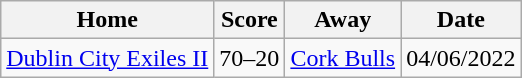<table class="wikitable">
<tr>
<th>Home</th>
<th>Score</th>
<th>Away</th>
<th>Date</th>
</tr>
<tr>
<td> <a href='#'>Dublin City Exiles II</a></td>
<td>70–20</td>
<td> <a href='#'>Cork Bulls</a></td>
<td>04/06/2022</td>
</tr>
</table>
